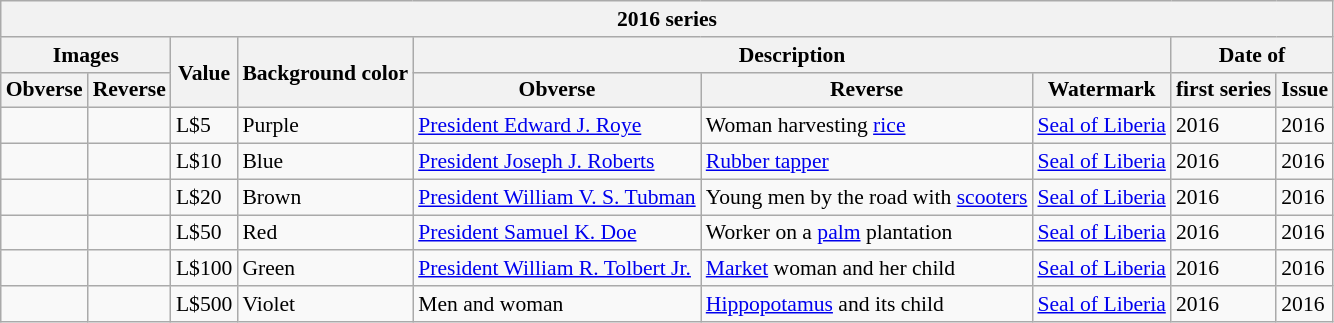<table class="wikitable" style="font-size: 90%">
<tr>
<th colspan="9">2016 series</th>
</tr>
<tr>
<th colspan="2">Images</th>
<th rowspan="2">Value</th>
<th rowspan="2">Background color</th>
<th colspan="3">Description</th>
<th colspan="2">Date of</th>
</tr>
<tr>
<th>Obverse</th>
<th>Reverse</th>
<th>Obverse</th>
<th>Reverse</th>
<th>Watermark</th>
<th>first series</th>
<th>Issue</th>
</tr>
<tr>
<td></td>
<td></td>
<td>L$5</td>
<td>Purple</td>
<td><a href='#'>President Edward J. Roye</a></td>
<td>Woman harvesting <a href='#'>rice</a></td>
<td><a href='#'>Seal of Liberia</a></td>
<td>2016</td>
<td>2016</td>
</tr>
<tr>
<td></td>
<td></td>
<td>L$10</td>
<td>Blue</td>
<td><a href='#'>President Joseph J. Roberts</a></td>
<td><a href='#'>Rubber tapper</a></td>
<td rowspan="1"><a href='#'>Seal of Liberia</a></td>
<td>2016</td>
<td>2016</td>
</tr>
<tr>
<td></td>
<td></td>
<td>L$20</td>
<td>Brown</td>
<td><a href='#'>President William V. S. Tubman</a></td>
<td>Young men by the road with <a href='#'>scooters</a></td>
<td rowspan="1"><a href='#'>Seal of Liberia</a></td>
<td>2016</td>
<td>2016</td>
</tr>
<tr>
<td></td>
<td></td>
<td>L$50</td>
<td>Red</td>
<td><a href='#'>President Samuel K. Doe</a></td>
<td>Worker on a <a href='#'>palm</a> plantation</td>
<td rowspan="1"><a href='#'>Seal of Liberia</a></td>
<td>2016</td>
<td>2016</td>
</tr>
<tr>
<td></td>
<td></td>
<td>L$100</td>
<td>Green</td>
<td><a href='#'>President William R. Tolbert Jr.</a></td>
<td><a href='#'>Market</a> woman and her child</td>
<td rowspan="1"><a href='#'>Seal of Liberia</a></td>
<td>2016</td>
<td>2016</td>
</tr>
<tr>
<td></td>
<td></td>
<td>L$500</td>
<td>Violet</td>
<td>Men and woman</td>
<td><a href='#'>Hippopotamus</a> and its child</td>
<td rowspan="1"><a href='#'>Seal of Liberia</a></td>
<td>2016</td>
<td>2016</td>
</tr>
</table>
